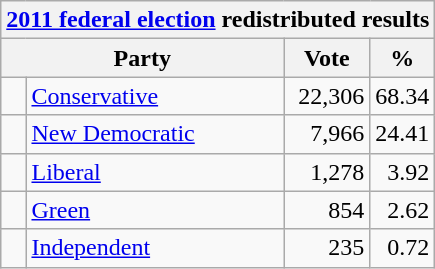<table class="wikitable">
<tr>
<th colspan="4"><a href='#'>2011 federal election</a> redistributed results</th>
</tr>
<tr>
<th bgcolor="#DDDDFF" width="130px" colspan="2">Party</th>
<th bgcolor="#DDDDFF" width="50px">Vote</th>
<th bgcolor="#DDDDFF" width="30px">%</th>
</tr>
<tr>
<td> </td>
<td><a href='#'>Conservative</a></td>
<td align=right>22,306</td>
<td align=right>68.34</td>
</tr>
<tr>
<td> </td>
<td><a href='#'>New Democratic</a></td>
<td align=right>7,966</td>
<td align=right>24.41</td>
</tr>
<tr>
<td> </td>
<td><a href='#'>Liberal</a></td>
<td align=right>1,278</td>
<td align=right>3.92</td>
</tr>
<tr>
<td> </td>
<td><a href='#'>Green</a></td>
<td align=right>854</td>
<td align=right>2.62</td>
</tr>
<tr>
<td> </td>
<td><a href='#'>Independent</a></td>
<td align=right>235</td>
<td align=right>0.72</td>
</tr>
</table>
